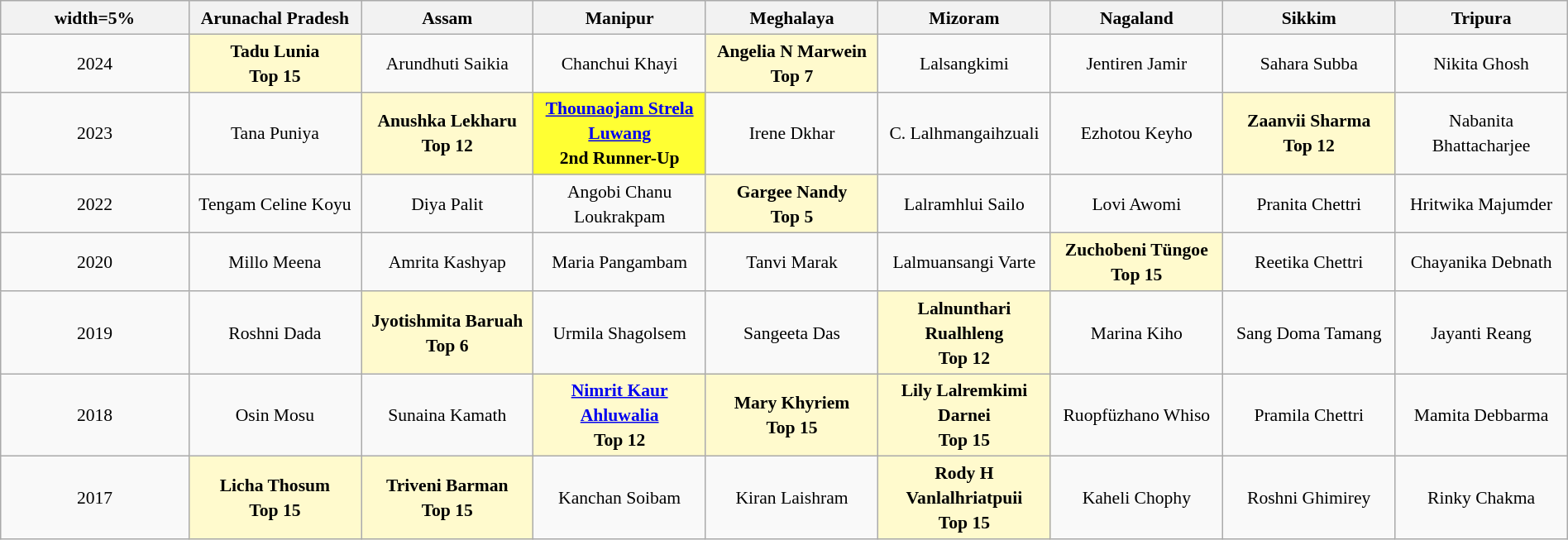<table class="wikitable" style="text-align:center; line-height:20px; font-size:90%; width:100%;">
<tr>
<th>width=5%</th>
<th width=11%>Arunachal Pradesh</th>
<th width=11%>Assam</th>
<th width=11%>Manipur</th>
<th width=11%>Meghalaya</th>
<th width=11%>Mizoram</th>
<th width=11%>Nagaland</th>
<th width=11%>Sikkim</th>
<th width=11%>Tripura</th>
</tr>
<tr>
<td>2024</td>
<td style="background:#FFFACD;"><strong>Tadu Lunia<br>Top 15</strong></td>
<td>Arundhuti Saikia</td>
<td>Chanchui Khayi</td>
<td style="background:#FFFACD;"><strong>Angelia N Marwein<br>Top 7</strong></td>
<td>Lalsangkimi</td>
<td>Jentiren Jamir</td>
<td>Sahara Subba</td>
<td>Nikita Ghosh</td>
</tr>
<tr>
<td>2023</td>
<td>Tana Puniya</td>
<td style="background:#FFFACD;"><strong>Anushka Lekharu<br>Top 12</strong></td>
<td style="background:#FFFF33;"><strong><a href='#'>Thounaojam Strela Luwang</a><br>2nd Runner-Up</strong></td>
<td>Irene Dkhar</td>
<td>C. Lalhmangaihzuali</td>
<td>Ezhotou Keyho</td>
<td style="background:#FFFACD;"><strong>Zaanvii Sharma<br>Top 12</strong></td>
<td>Nabanita Bhattacharjee</td>
</tr>
<tr>
<td>2022</td>
<td>Tengam Celine Koyu</td>
<td>Diya Palit</td>
<td>Angobi Chanu Loukrakpam</td>
<td style="background:#FFFACD;"><strong>Gargee Nandy<br>Top 5</strong></td>
<td>Lalramhlui Sailo</td>
<td>Lovi Awomi</td>
<td>Pranita Chettri</td>
<td>Hritwika Majumder</td>
</tr>
<tr>
<td>2020</td>
<td>Millo Meena</td>
<td>Amrita Kashyap</td>
<td>Maria Pangambam</td>
<td>Tanvi Marak</td>
<td>Lalmuansangi Varte</td>
<td style="background:#FFFACD;"><strong>Zuchobeni Tüngoe<br>Top 15</strong></td>
<td>Reetika Chettri</td>
<td>Chayanika Debnath</td>
</tr>
<tr>
<td>2019</td>
<td>Roshni Dada</td>
<td style="background:#FFFACD;"><strong>Jyotishmita Baruah<br>Top 6</strong></td>
<td>Urmila Shagolsem</td>
<td>Sangeeta Das</td>
<td style="background:#FFFACD;"><strong>Lalnunthari Rualhleng<br>Top 12</strong></td>
<td>Marina Kiho</td>
<td>Sang Doma Tamang</td>
<td>Jayanti Reang</td>
</tr>
<tr>
<td>2018</td>
<td>Osin Mosu</td>
<td>Sunaina Kamath</td>
<td style="background:#FFFACD;"><strong><a href='#'>Nimrit Kaur Ahluwalia</a><br>Top 12</strong></td>
<td style="background:#FFFACD;"><strong>Mary Khyriem<br>Top 15</strong></td>
<td style="background:#FFFACD;"><strong>Lily Lalremkimi Darnei<br>Top 15</strong></td>
<td>Ruopfüzhano Whiso</td>
<td>Pramila Chettri</td>
<td>Mamita Debbarma</td>
</tr>
<tr>
<td>2017</td>
<td style="background:#FFFACD;"><strong>Licha Thosum<br>Top 15</strong></td>
<td style="background:#FFFACD;"><strong>Triveni Barman<br>Top 15</strong></td>
<td>Kanchan Soibam</td>
<td>Kiran Laishram</td>
<td style="background:#FFFACD;"><strong>Rody H Vanlalhriatpuii<br>Top 15</strong></td>
<td>Kaheli Chophy</td>
<td>Roshni Ghimirey</td>
<td>Rinky Chakma</td>
</tr>
</table>
